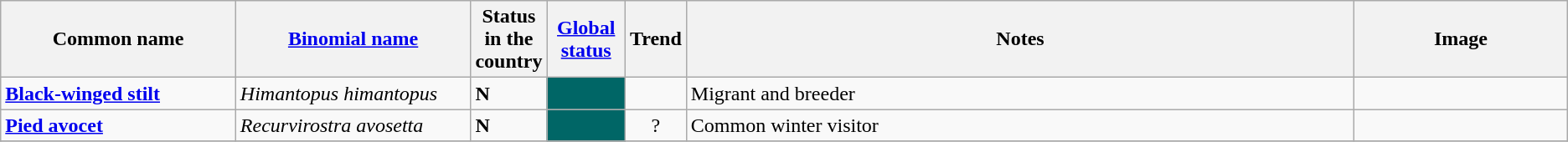<table class="wikitable sortable">
<tr>
<th width="15%">Common name</th>
<th width="15%"><a href='#'>Binomial name</a></th>
<th width="1%">Status in the country</th>
<th width="5%"><a href='#'>Global status</a></th>
<th width="1%">Trend</th>
<th class="unsortable">Notes</th>
<th class="unsortable">Image</th>
</tr>
<tr>
<td><strong><a href='#'>Black-winged stilt</a></strong></td>
<td><em>Himantopus himantopus</em></td>
<td><strong>N</strong></td>
<td align=center style="background: #006666"></td>
<td align=center></td>
<td>Migrant and breeder</td>
<td></td>
</tr>
<tr>
<td><strong><a href='#'>Pied avocet</a></strong></td>
<td><em>Recurvirostra avosetta</em></td>
<td><strong>N</strong></td>
<td align=center style="background: #006666"></td>
<td align=center>?</td>
<td>Common winter visitor</td>
<td></td>
</tr>
<tr>
</tr>
</table>
